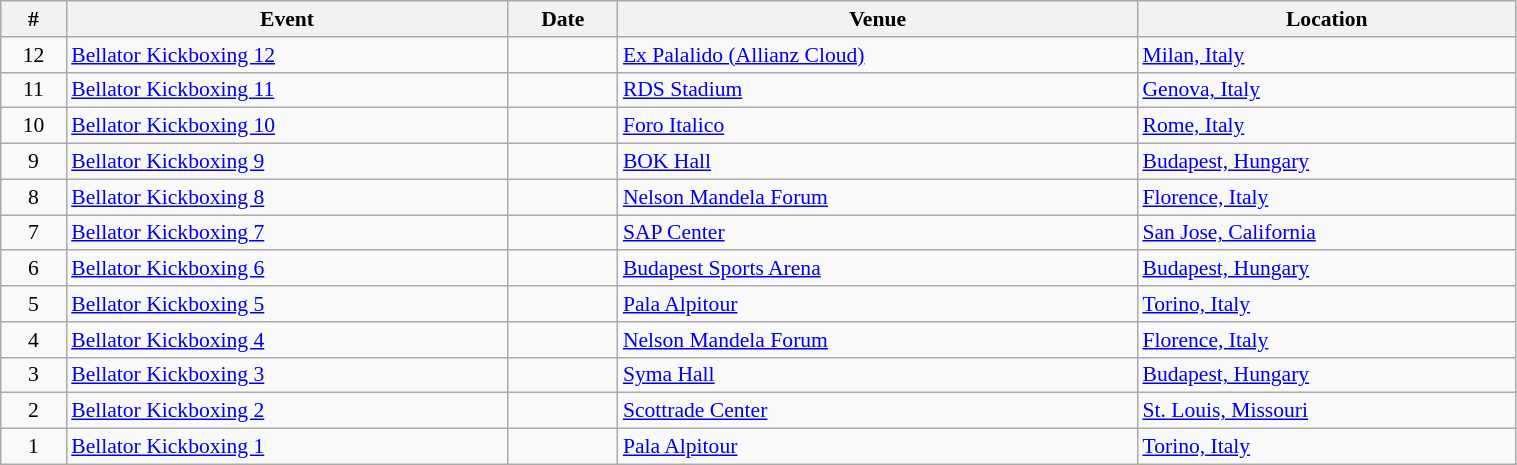<table id="Events" class="wikitable sortable" style="width:80%; font-size:90%;">
<tr>
<th scope="col">#</th>
<th scope="col">Event</th>
<th scope="col">Date</th>
<th scope="col">Venue</th>
<th scope="col">Location</th>
</tr>
<tr>
<td align=center>12</td>
<td><a href='#'>Bellator Kickboxing 12</a></td>
<td></td>
<td><a href='#'>Ex Palalido (Allianz Cloud)</a></td>
<td> <a href='#'>Milan, Italy</a></td>
</tr>
<tr>
<td align=center>11</td>
<td><a href='#'>Bellator Kickboxing 11</a></td>
<td></td>
<td><a href='#'>RDS Stadium</a></td>
<td> <a href='#'>Genova, Italy</a></td>
</tr>
<tr>
<td align=center>10</td>
<td><a href='#'>Bellator Kickboxing 10</a></td>
<td></td>
<td><a href='#'>Foro Italico</a></td>
<td> <a href='#'>Rome, Italy</a></td>
</tr>
<tr>
<td align=center>9</td>
<td><a href='#'>Bellator Kickboxing 9</a></td>
<td></td>
<td><a href='#'>BOK Hall</a></td>
<td> <a href='#'>Budapest, Hungary</a></td>
</tr>
<tr>
<td align=center>8</td>
<td><a href='#'>Bellator Kickboxing 8</a></td>
<td></td>
<td><a href='#'>Nelson Mandela Forum</a></td>
<td> <a href='#'>Florence, Italy</a></td>
</tr>
<tr>
<td align=center>7</td>
<td><a href='#'>Bellator Kickboxing 7</a></td>
<td></td>
<td><a href='#'>SAP Center</a></td>
<td> <a href='#'>San Jose, California</a></td>
</tr>
<tr>
<td align=center>6</td>
<td><a href='#'>Bellator Kickboxing 6</a></td>
<td></td>
<td><a href='#'>Budapest Sports Arena</a></td>
<td> <a href='#'>Budapest, Hungary</a></td>
</tr>
<tr>
<td align=center>5</td>
<td><a href='#'>Bellator Kickboxing 5</a></td>
<td></td>
<td><a href='#'>Pala Alpitour</a></td>
<td> <a href='#'>Torino, Italy</a></td>
</tr>
<tr>
<td align=center>4</td>
<td><a href='#'>Bellator Kickboxing 4</a></td>
<td></td>
<td><a href='#'>Nelson Mandela Forum</a></td>
<td> <a href='#'>Florence, Italy</a></td>
</tr>
<tr>
<td align=center>3</td>
<td><a href='#'>Bellator Kickboxing 3</a></td>
<td></td>
<td><a href='#'>Syma Hall</a></td>
<td> <a href='#'>Budapest, Hungary</a></td>
</tr>
<tr>
<td align=center>2</td>
<td><a href='#'>Bellator Kickboxing 2</a></td>
<td></td>
<td><a href='#'>Scottrade Center</a></td>
<td> <a href='#'>St. Louis, Missouri</a></td>
</tr>
<tr>
<td align=center>1</td>
<td><a href='#'>Bellator Kickboxing 1</a></td>
<td></td>
<td><a href='#'>Pala Alpitour</a></td>
<td> <a href='#'>Torino, Italy</a></td>
</tr>
</table>
